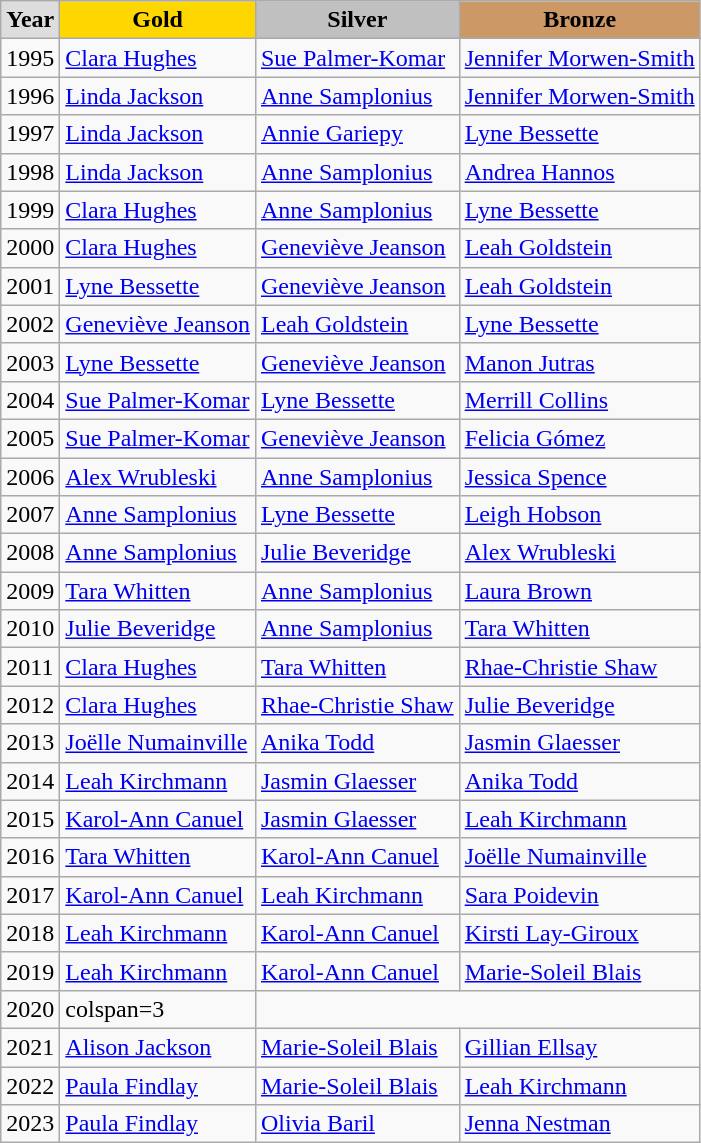<table class="wikitable" style="text-align:left;">
<tr>
<td style="background:#DDDDDD; font-weight:bold; text-align:center;">Year</td>
<td style="background:gold; font-weight:bold; text-align:center;">Gold</td>
<td style="background:silver; font-weight:bold; text-align:center;">Silver</td>
<td style="background:#cc9966; font-weight:bold; text-align:center;">Bronze</td>
</tr>
<tr>
<td>1995</td>
<td><a href='#'>Clara Hughes</a></td>
<td><a href='#'>Sue Palmer-Komar</a></td>
<td><a href='#'>Jennifer Morwen-Smith</a></td>
</tr>
<tr>
<td>1996</td>
<td><a href='#'>Linda Jackson</a></td>
<td><a href='#'>Anne Samplonius</a></td>
<td><a href='#'>Jennifer Morwen-Smith</a></td>
</tr>
<tr>
<td>1997</td>
<td><a href='#'>Linda Jackson</a></td>
<td><a href='#'>Annie Gariepy</a></td>
<td><a href='#'>Lyne Bessette</a></td>
</tr>
<tr>
<td>1998</td>
<td><a href='#'>Linda Jackson</a></td>
<td><a href='#'>Anne Samplonius</a></td>
<td><a href='#'>Andrea Hannos</a></td>
</tr>
<tr>
<td>1999</td>
<td><a href='#'>Clara Hughes</a></td>
<td><a href='#'>Anne Samplonius</a></td>
<td><a href='#'>Lyne Bessette</a></td>
</tr>
<tr>
<td>2000</td>
<td><a href='#'>Clara Hughes</a></td>
<td><a href='#'>Geneviève Jeanson</a></td>
<td><a href='#'>Leah Goldstein</a></td>
</tr>
<tr>
<td>2001</td>
<td><a href='#'>Lyne Bessette</a></td>
<td><a href='#'>Geneviève Jeanson</a></td>
<td><a href='#'>Leah Goldstein</a></td>
</tr>
<tr>
<td>2002</td>
<td><a href='#'>Geneviève Jeanson</a></td>
<td><a href='#'>Leah Goldstein</a></td>
<td><a href='#'>Lyne Bessette</a></td>
</tr>
<tr>
<td>2003</td>
<td><a href='#'>Lyne Bessette</a></td>
<td><a href='#'>Geneviève Jeanson</a></td>
<td><a href='#'>Manon Jutras</a></td>
</tr>
<tr>
<td>2004</td>
<td><a href='#'>Sue Palmer-Komar</a></td>
<td><a href='#'>Lyne Bessette</a></td>
<td><a href='#'>Merrill Collins</a></td>
</tr>
<tr>
<td>2005</td>
<td><a href='#'>Sue Palmer-Komar</a></td>
<td><a href='#'>Geneviève Jeanson</a></td>
<td><a href='#'>Felicia Gómez</a></td>
</tr>
<tr>
<td>2006</td>
<td><a href='#'>Alex Wrubleski</a></td>
<td><a href='#'>Anne Samplonius</a></td>
<td><a href='#'>Jessica Spence</a></td>
</tr>
<tr>
<td>2007</td>
<td><a href='#'>Anne Samplonius</a></td>
<td><a href='#'>Lyne Bessette</a></td>
<td><a href='#'>Leigh Hobson</a></td>
</tr>
<tr>
<td>2008</td>
<td><a href='#'>Anne Samplonius</a></td>
<td><a href='#'>Julie Beveridge</a></td>
<td><a href='#'>Alex Wrubleski</a></td>
</tr>
<tr>
<td>2009</td>
<td><a href='#'>Tara Whitten</a></td>
<td><a href='#'>Anne Samplonius</a></td>
<td><a href='#'>Laura Brown</a></td>
</tr>
<tr>
<td>2010</td>
<td><a href='#'>Julie Beveridge</a></td>
<td><a href='#'>Anne Samplonius</a></td>
<td><a href='#'>Tara Whitten</a></td>
</tr>
<tr>
<td>2011</td>
<td><a href='#'>Clara Hughes</a></td>
<td><a href='#'>Tara Whitten</a></td>
<td><a href='#'>Rhae-Christie Shaw</a></td>
</tr>
<tr>
<td>2012</td>
<td><a href='#'>Clara Hughes</a></td>
<td><a href='#'>Rhae-Christie Shaw</a></td>
<td><a href='#'>Julie Beveridge</a></td>
</tr>
<tr>
<td>2013</td>
<td><a href='#'>Joëlle Numainville</a></td>
<td><a href='#'>Anika Todd</a></td>
<td><a href='#'>Jasmin Glaesser</a></td>
</tr>
<tr>
<td>2014</td>
<td><a href='#'>Leah Kirchmann</a></td>
<td><a href='#'>Jasmin Glaesser</a></td>
<td><a href='#'>Anika Todd</a></td>
</tr>
<tr>
<td>2015</td>
<td><a href='#'>Karol-Ann Canuel</a></td>
<td><a href='#'>Jasmin Glaesser</a></td>
<td><a href='#'>Leah Kirchmann</a></td>
</tr>
<tr>
<td>2016</td>
<td><a href='#'>Tara Whitten</a></td>
<td><a href='#'>Karol-Ann Canuel</a></td>
<td><a href='#'>Joëlle Numainville</a></td>
</tr>
<tr>
<td>2017</td>
<td><a href='#'>Karol-Ann Canuel</a></td>
<td><a href='#'>Leah Kirchmann</a></td>
<td><a href='#'>Sara Poidevin</a></td>
</tr>
<tr>
<td>2018</td>
<td><a href='#'>Leah Kirchmann</a></td>
<td><a href='#'>Karol-Ann Canuel</a></td>
<td><a href='#'>Kirsti Lay-Giroux</a></td>
</tr>
<tr>
<td>2019</td>
<td><a href='#'>Leah Kirchmann</a></td>
<td><a href='#'>Karol-Ann Canuel</a></td>
<td><a href='#'>Marie-Soleil Blais</a></td>
</tr>
<tr>
<td>2020</td>
<td>colspan=3 </td>
</tr>
<tr>
<td>2021</td>
<td><a href='#'>Alison Jackson</a></td>
<td><a href='#'>Marie-Soleil Blais</a></td>
<td><a href='#'>Gillian Ellsay</a></td>
</tr>
<tr>
<td>2022</td>
<td><a href='#'>Paula Findlay</a></td>
<td><a href='#'>Marie-Soleil Blais</a></td>
<td><a href='#'>Leah Kirchmann</a></td>
</tr>
<tr>
<td>2023</td>
<td><a href='#'>Paula Findlay</a></td>
<td><a href='#'>Olivia Baril</a></td>
<td><a href='#'>Jenna Nestman</a></td>
</tr>
</table>
